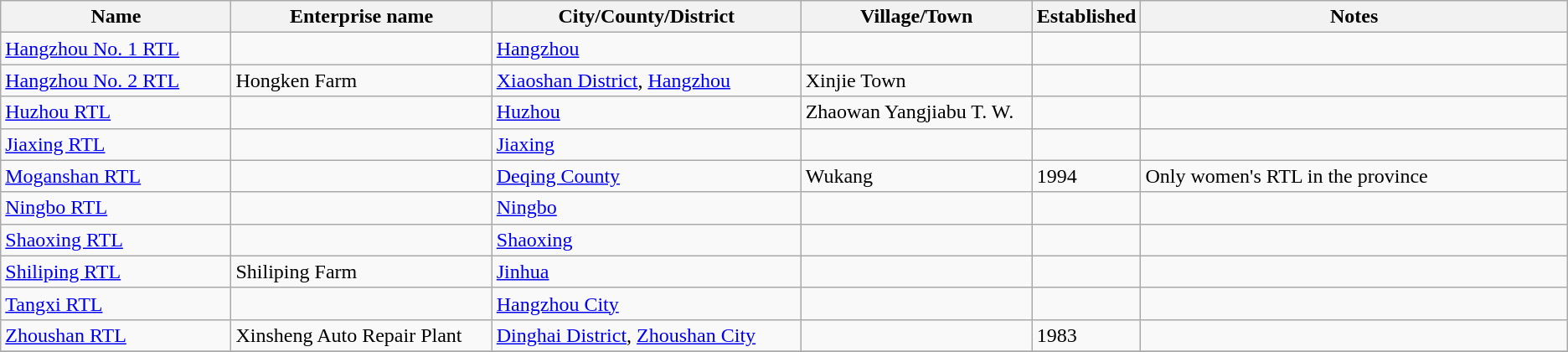<table class="wikitable">
<tr>
<th width=15%>Name</th>
<th width=17%>Enterprise name</th>
<th width=20%>City/County/District</th>
<th width=15%>Village/Town</th>
<th width=5%>Established</th>
<th width=28%>Notes</th>
</tr>
<tr>
<td><a href='#'>Hangzhou No. 1 RTL</a></td>
<td></td>
<td><a href='#'>Hangzhou</a></td>
<td></td>
<td></td>
<td></td>
</tr>
<tr>
<td><a href='#'>Hangzhou No. 2 RTL</a></td>
<td>Hongken Farm</td>
<td><a href='#'>Xiaoshan District</a>, <a href='#'>Hangzhou</a></td>
<td>Xinjie Town</td>
<td></td>
<td></td>
</tr>
<tr>
<td><a href='#'>Huzhou RTL</a></td>
<td></td>
<td><a href='#'>Huzhou</a></td>
<td>Zhaowan Yangjiabu T. W.</td>
<td></td>
<td></td>
</tr>
<tr>
<td><a href='#'>Jiaxing RTL</a></td>
<td></td>
<td><a href='#'>Jiaxing</a></td>
<td></td>
<td></td>
<td></td>
</tr>
<tr>
<td><a href='#'>Moganshan RTL</a></td>
<td></td>
<td><a href='#'>Deqing County</a></td>
<td>Wukang</td>
<td>1994</td>
<td>Only women's RTL in the province</td>
</tr>
<tr>
<td><a href='#'>Ningbo RTL</a></td>
<td></td>
<td><a href='#'>Ningbo</a></td>
<td></td>
<td></td>
<td></td>
</tr>
<tr>
<td><a href='#'>Shaoxing RTL</a></td>
<td></td>
<td><a href='#'>Shaoxing</a></td>
<td></td>
<td></td>
<td></td>
</tr>
<tr>
<td><a href='#'>Shiliping RTL</a></td>
<td>Shiliping Farm</td>
<td><a href='#'>Jinhua</a></td>
<td></td>
<td></td>
<td></td>
</tr>
<tr>
<td><a href='#'>Tangxi RTL</a></td>
<td></td>
<td><a href='#'>Hangzhou City</a></td>
<td></td>
<td></td>
<td></td>
</tr>
<tr>
<td><a href='#'>Zhoushan RTL</a></td>
<td>Xinsheng Auto Repair Plant</td>
<td><a href='#'>Dinghai District</a>, <a href='#'>Zhoushan City</a></td>
<td></td>
<td>1983</td>
<td></td>
</tr>
<tr>
</tr>
</table>
